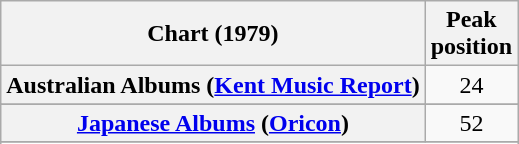<table class="wikitable sortable plainrowheaders" style="text-align:center">
<tr>
<th scope="col">Chart (1979)</th>
<th scope="col">Peak<br>position</th>
</tr>
<tr>
<th scope="row">Australian Albums (<a href='#'>Kent Music Report</a>)</th>
<td>24</td>
</tr>
<tr>
</tr>
<tr>
<th scope="row"><a href='#'>Japanese Albums</a> (<a href='#'>Oricon</a>)</th>
<td align="center">52</td>
</tr>
<tr>
</tr>
<tr>
</tr>
<tr>
</tr>
</table>
